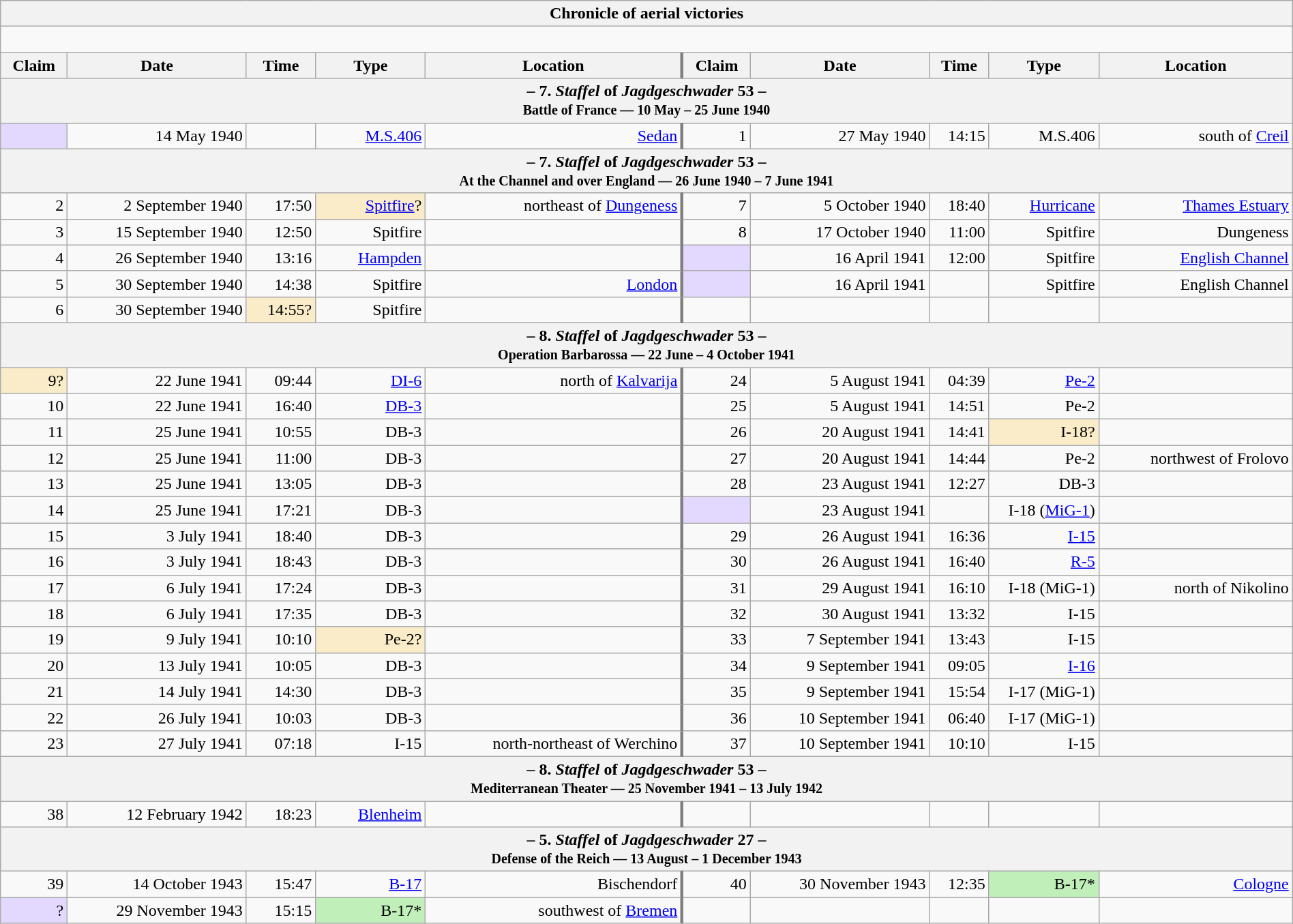<table class="wikitable plainrowheaders collapsible" style="margin-left: auto; margin-right: auto; border: none; text-align:right; width: 100%;">
<tr>
<th colspan="10">Chronicle of aerial victories</th>
</tr>
<tr>
<td colspan="10" style="text-align: left;"><br>

</td>
</tr>
<tr>
<th scope="col">Claim</th>
<th scope="col">Date</th>
<th scope="col">Time</th>
<th scope="col" width="100px">Type</th>
<th scope="col">Location</th>
<th scope="col" style="border-left: 3px solid grey;">Claim</th>
<th scope="col">Date</th>
<th scope="col">Time</th>
<th scope="col" width="100px">Type</th>
<th scope="col">Location</th>
</tr>
<tr>
<th colspan="10">– 7. <em>Staffel</em> of <em>Jagdgeschwader</em> 53 –<br><small>Battle of France — 10 May – 25 June 1940</small></th>
</tr>
<tr>
<td style="background:#e3d9ff;"></td>
<td>14 May 1940</td>
<td></td>
<td><a href='#'>M.S.406</a></td>
<td><a href='#'>Sedan</a></td>
<td style="border-left: 3px solid grey;">1</td>
<td>27 May 1940</td>
<td>14:15</td>
<td>M.S.406</td>
<td> south of <a href='#'>Creil</a></td>
</tr>
<tr>
<th colspan="10">– 7. <em>Staffel</em> of <em>Jagdgeschwader</em> 53 –<br><small>At the Channel and over England — 26 June 1940 – 7 June 1941</small></th>
</tr>
<tr>
<td>2</td>
<td>2 September 1940</td>
<td>17:50</td>
<td style="background:#faecc8"><a href='#'>Spitfire</a>?</td>
<td>northeast of <a href='#'>Dungeness</a></td>
<td style="border-left: 3px solid grey;">7</td>
<td>5 October 1940</td>
<td>18:40</td>
<td><a href='#'>Hurricane</a></td>
<td><a href='#'>Thames Estuary</a></td>
</tr>
<tr>
<td>3</td>
<td>15 September 1940</td>
<td>12:50</td>
<td>Spitfire</td>
<td></td>
<td style="border-left: 3px solid grey;">8</td>
<td>17 October 1940</td>
<td>11:00</td>
<td>Spitfire</td>
<td>Dungeness</td>
</tr>
<tr>
<td>4</td>
<td>26 September 1940</td>
<td>13:16</td>
<td><a href='#'>Hampden</a></td>
<td></td>
<td style="border-left: 3px solid grey; background:#e3d9ff;"></td>
<td>16 April 1941</td>
<td>12:00</td>
<td>Spitfire</td>
<td><a href='#'>English Channel</a></td>
</tr>
<tr>
<td>5</td>
<td>30 September 1940</td>
<td>14:38</td>
<td>Spitfire</td>
<td><a href='#'>London</a></td>
<td style="border-left: 3px solid grey; background:#e3d9ff;"></td>
<td>16 April 1941</td>
<td></td>
<td>Spitfire</td>
<td>English Channel</td>
</tr>
<tr>
<td>6</td>
<td>30 September 1940</td>
<td style="background:#faecc8">14:55?</td>
<td>Spitfire</td>
<td></td>
<td style="border-left: 3px solid grey;"></td>
<td></td>
<td></td>
<td></td>
<td></td>
</tr>
<tr>
<th colspan="10">– 8. <em>Staffel</em> of <em>Jagdgeschwader</em> 53 –<br><small>Operation Barbarossa — 22 June – 4 October 1941</small></th>
</tr>
<tr>
<td style="background:#faecc8">9?</td>
<td>22 June 1941</td>
<td>09:44</td>
<td><a href='#'>DI-6</a></td>
<td>north of <a href='#'>Kalvarija</a></td>
<td style="border-left: 3px solid grey;">24</td>
<td>5 August 1941</td>
<td>04:39</td>
<td><a href='#'>Pe-2</a></td>
<td></td>
</tr>
<tr>
<td>10</td>
<td>22 June 1941</td>
<td>16:40</td>
<td><a href='#'>DB-3</a></td>
<td></td>
<td style="border-left: 3px solid grey;">25</td>
<td>5 August 1941</td>
<td>14:51</td>
<td>Pe-2</td>
<td></td>
</tr>
<tr>
<td>11</td>
<td>25 June 1941</td>
<td>10:55</td>
<td>DB-3</td>
<td></td>
<td style="border-left: 3px solid grey;">26</td>
<td>20 August 1941</td>
<td>14:41</td>
<td style="background:#faecc8">I-18?</td>
<td></td>
</tr>
<tr>
<td>12</td>
<td>25 June 1941</td>
<td>11:00</td>
<td>DB-3</td>
<td></td>
<td style="border-left: 3px solid grey;">27</td>
<td>20 August 1941</td>
<td>14:44</td>
<td>Pe-2</td>
<td>northwest of Frolovo</td>
</tr>
<tr>
<td>13</td>
<td>25 June 1941</td>
<td>13:05</td>
<td>DB-3</td>
<td></td>
<td style="border-left: 3px solid grey;">28</td>
<td>23 August 1941</td>
<td>12:27</td>
<td>DB-3</td>
<td></td>
</tr>
<tr>
<td>14</td>
<td>25 June 1941</td>
<td>17:21</td>
<td>DB-3</td>
<td></td>
<td style="border-left: 3px solid grey; background:#e3d9ff;"></td>
<td>23 August 1941</td>
<td></td>
<td>I-18 (<a href='#'>MiG-1</a>)</td>
<td></td>
</tr>
<tr>
<td>15</td>
<td>3 July 1941</td>
<td>18:40</td>
<td>DB-3</td>
<td></td>
<td style="border-left: 3px solid grey;">29</td>
<td>26 August 1941</td>
<td>16:36</td>
<td><a href='#'>I-15</a></td>
<td></td>
</tr>
<tr>
<td>16</td>
<td>3 July 1941</td>
<td>18:43</td>
<td>DB-3</td>
<td></td>
<td style="border-left: 3px solid grey;">30</td>
<td>26 August 1941</td>
<td>16:40</td>
<td><a href='#'>R-5</a></td>
<td></td>
</tr>
<tr>
<td>17</td>
<td>6 July 1941</td>
<td>17:24</td>
<td>DB-3</td>
<td></td>
<td style="border-left: 3px solid grey;">31</td>
<td>29 August 1941</td>
<td>16:10</td>
<td>I-18 (MiG-1)</td>
<td>north of Nikolino</td>
</tr>
<tr>
<td>18</td>
<td>6 July 1941</td>
<td>17:35</td>
<td>DB-3</td>
<td></td>
<td style="border-left: 3px solid grey;">32</td>
<td>30 August 1941</td>
<td>13:32</td>
<td>I-15</td>
<td></td>
</tr>
<tr>
<td>19</td>
<td>9 July 1941</td>
<td>10:10</td>
<td style="background:#faecc8">Pe-2?</td>
<td></td>
<td style="border-left: 3px solid grey;">33</td>
<td>7 September 1941</td>
<td>13:43</td>
<td>I-15</td>
<td></td>
</tr>
<tr>
<td>20</td>
<td>13 July 1941</td>
<td>10:05</td>
<td>DB-3</td>
<td></td>
<td style="border-left: 3px solid grey;">34</td>
<td>9 September 1941</td>
<td>09:05</td>
<td><a href='#'>I-16</a></td>
<td></td>
</tr>
<tr>
<td>21</td>
<td>14 July 1941</td>
<td>14:30</td>
<td>DB-3</td>
<td></td>
<td style="border-left: 3px solid grey;">35</td>
<td>9 September 1941</td>
<td>15:54</td>
<td>I-17 (MiG-1)</td>
<td></td>
</tr>
<tr>
<td>22</td>
<td>26 July 1941</td>
<td>10:03</td>
<td>DB-3</td>
<td></td>
<td style="border-left: 3px solid grey;">36</td>
<td>10 September 1941</td>
<td>06:40</td>
<td>I-17 (MiG-1)</td>
<td></td>
</tr>
<tr>
<td>23</td>
<td>27 July 1941</td>
<td>07:18</td>
<td>I-15</td>
<td>north-northeast of Werchino</td>
<td style="border-left: 3px solid grey;">37</td>
<td>10 September 1941</td>
<td>10:10</td>
<td>I-15</td>
<td></td>
</tr>
<tr>
<th colspan="10">– 8. <em>Staffel</em> of <em>Jagdgeschwader</em> 53 –<br><small>Mediterranean Theater — 25 November 1941 – 13 July 1942</small></th>
</tr>
<tr>
<td>38</td>
<td>12 February 1942</td>
<td>18:23</td>
<td><a href='#'>Blenheim</a></td>
<td></td>
<td style="border-left: 3px solid grey;"></td>
<td></td>
<td></td>
<td></td>
<td></td>
</tr>
<tr>
<th colspan="10">– 5. <em>Staffel</em> of <em>Jagdgeschwader</em> 27 –<br><small>Defense of the Reich — 13 August – 1 December 1943</small></th>
</tr>
<tr>
<td>39</td>
<td>14 October 1943</td>
<td>15:47</td>
<td><a href='#'>B-17</a></td>
<td>Bischendorf</td>
<td style="border-left: 3px solid grey;">40</td>
<td>30 November 1943</td>
<td>12:35</td>
<td style="background:#C0EFBA">B-17*</td>
<td><a href='#'>Cologne</a></td>
</tr>
<tr>
<td style="background:#e3d9ff;">?</td>
<td>29 November 1943</td>
<td>15:15</td>
<td style="background:#C0EFBA">B-17*</td>
<td>southwest of <a href='#'>Bremen</a></td>
<td style="border-left: 3px solid grey;"></td>
<td></td>
<td></td>
<td></td>
<td></td>
</tr>
</table>
